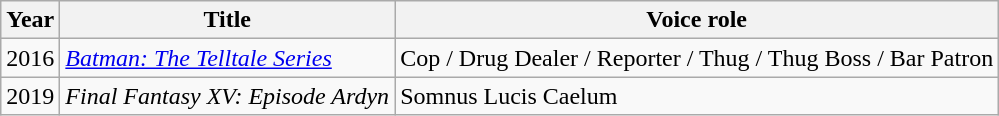<table class="wikitable">
<tr>
<th>Year</th>
<th>Title</th>
<th>Voice role</th>
</tr>
<tr>
<td>2016</td>
<td><em><a href='#'>Batman: The Telltale Series</a></em></td>
<td>Cop / Drug Dealer / Reporter / Thug / Thug Boss / Bar Patron</td>
</tr>
<tr>
<td>2019</td>
<td><em>Final Fantasy XV: Episode Ardyn</em></td>
<td>Somnus Lucis Caelum</td>
</tr>
</table>
